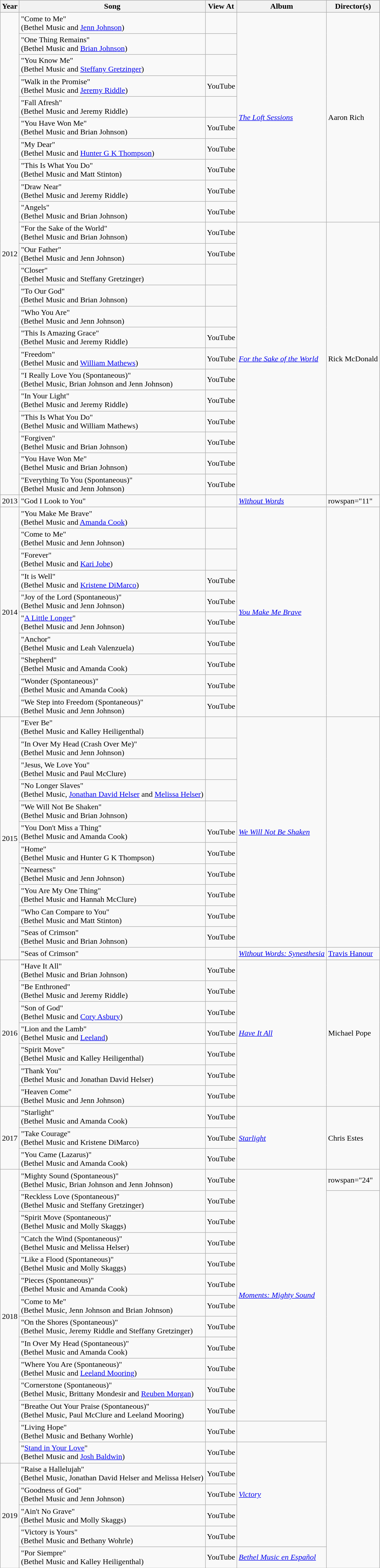<table class="wikitable">
<tr>
<th scope="col">Year</th>
<th scope="col">Song</th>
<th scope="col">View At</th>
<th scope="col">Album</th>
<th scope="col">Director(s)</th>
</tr>
<tr>
<td rowspan="23">2012</td>
<td>"Come to Me"<br>(Bethel Music and <a href='#'>Jenn Johnson</a>)</td>
<td></td>
<td rowspan="10"><em><a href='#'>The Loft Sessions</a></em></td>
<td rowspan="10">Aaron Rich</td>
</tr>
<tr>
<td>"One Thing Remains"<br>(Bethel Music and <a href='#'>Brian Johnson</a>)</td>
<td></td>
</tr>
<tr>
<td>"You Know Me"<br>(Bethel Music and <a href='#'>Steffany Gretzinger</a>)</td>
<td></td>
</tr>
<tr>
<td>"Walk in the Promise"<br>(Bethel Music and <a href='#'>Jeremy Riddle</a>)</td>
<td>YouTube</td>
</tr>
<tr>
<td>"Fall Afresh"<br>(Bethel Music and Jeremy Riddle)</td>
<td></td>
</tr>
<tr>
<td>"You Have Won Me"<br>(Bethel Music and Brian Johnson)</td>
<td>YouTube</td>
</tr>
<tr>
<td>"My Dear"<br>(Bethel Music and <a href='#'>Hunter G K Thompson</a>)</td>
<td>YouTube</td>
</tr>
<tr>
<td>"This Is What You Do"<br>(Bethel Music and Matt Stinton)</td>
<td>YouTube</td>
</tr>
<tr>
<td>"Draw Near"<br>(Bethel Music and Jeremy Riddle)</td>
<td>YouTube</td>
</tr>
<tr>
<td>"Angels"<br>(Bethel Music and Brian Johnson)</td>
<td>YouTube</td>
</tr>
<tr>
<td>"For the Sake of the World"<br>(Bethel Music and Brian Johnson)</td>
<td>YouTube</td>
<td rowspan="13"><em><a href='#'>For the Sake of the World</a></em></td>
<td rowspan="13">Rick McDonald</td>
</tr>
<tr>
<td>"Our Father"<br>(Bethel Music and Jenn Johnson)</td>
<td>YouTube</td>
</tr>
<tr>
<td>"Closer"<br>(Bethel Music and Steffany Gretzinger)</td>
<td></td>
</tr>
<tr>
<td>"To Our God"<br>(Bethel Music and Brian Johnson)</td>
<td></td>
</tr>
<tr>
<td>"Who You Are"<br>(Bethel Music and Jenn Johnson)</td>
<td></td>
</tr>
<tr>
<td>"This Is Amazing Grace"<br>(Bethel Music and Jeremy Riddle)</td>
<td>YouTube</td>
</tr>
<tr>
<td>"Freedom"<br>(Bethel Music and <a href='#'>William Mathews</a>)</td>
<td>YouTube</td>
</tr>
<tr>
<td>"I Really Love You (Spontaneous)"<br>(Bethel Music, Brian Johnson and Jenn Johnson)</td>
<td>YouTube</td>
</tr>
<tr>
<td>"In Your Light"<br>(Bethel Music and Jeremy Riddle)</td>
<td>YouTube</td>
</tr>
<tr>
<td>"This Is What You Do"<br>(Bethel Music and William Mathews)</td>
<td>YouTube</td>
</tr>
<tr>
<td>"Forgiven"<br>(Bethel Music and Brian Johnson)</td>
<td>YouTube</td>
</tr>
<tr>
<td>"You Have Won Me"<br>(Bethel Music and Brian Johnson)</td>
<td>YouTube</td>
</tr>
<tr>
<td>"Everything To You (Spontaneous)"<br>(Bethel Music and Jenn Johnson)</td>
<td>YouTube</td>
</tr>
<tr>
<td>2013</td>
<td>"God I Look to You"</td>
<td></td>
<td><em><a href='#'>Without Words</a></em></td>
<td>rowspan="11" </td>
</tr>
<tr>
<td rowspan="10">2014</td>
<td>"You Make Me Brave"<br>(Bethel Music and <a href='#'>Amanda Cook</a>)</td>
<td></td>
<td rowspan="10"><em><a href='#'>You Make Me Brave</a></em></td>
</tr>
<tr>
<td>"Come to Me"<br>(Bethel Music and Jenn Johnson)</td>
<td></td>
</tr>
<tr>
<td>"Forever"<br>(Bethel Music and <a href='#'>Kari Jobe</a>)</td>
<td></td>
</tr>
<tr>
<td>"It is Well"<br>(Bethel Music and <a href='#'>Kristene DiMarco</a>)</td>
<td>YouTube</td>
</tr>
<tr>
<td>"Joy of the Lord (Spontaneous)"<br>(Bethel Music and Jenn Johnson)</td>
<td>YouTube</td>
</tr>
<tr>
<td>"<a href='#'>A Little Longer</a>"<br>(Bethel Music and Jenn Johnson)</td>
<td>YouTube</td>
</tr>
<tr>
<td>"Anchor"<br>(Bethel Music and Leah Valenzuela)</td>
<td>YouTube</td>
</tr>
<tr>
<td>"Shepherd"<br>(Bethel Music and Amanda Cook)</td>
<td>YouTube</td>
</tr>
<tr>
<td>"Wonder (Spontaneous)"<br>(Bethel Music and Amanda Cook)</td>
<td>YouTube</td>
</tr>
<tr>
<td>"We Step into Freedom (Spontaneous)"<br>(Bethel Music and Jenn Johnson)</td>
<td>YouTube</td>
</tr>
<tr>
<td rowspan="12">2015</td>
<td>"Ever Be"<br>(Bethel Music and Kalley Heiligenthal)</td>
<td></td>
<td rowspan="11"><em><a href='#'>We Will Not Be Shaken</a></em></td>
<td rowspan="11"></td>
</tr>
<tr>
<td>"In Over My Head (Crash Over Me)"<br>(Bethel Music and Jenn Johnson)</td>
<td></td>
</tr>
<tr>
<td>"Jesus, We Love You"<br>(Bethel Music and Paul McClure)</td>
<td></td>
</tr>
<tr>
<td>"No Longer Slaves"<br>(Bethel Music, <a href='#'>Jonathan David Helser</a> and <a href='#'>Melissa Helser</a>)</td>
<td></td>
</tr>
<tr>
<td>"We Will Not Be Shaken"<br>(Bethel Music and Brian Johnson)</td>
<td></td>
</tr>
<tr>
<td>"You Don't Miss a Thing"<br>(Bethel Music and Amanda Cook)</td>
<td>YouTube</td>
</tr>
<tr>
<td>"Home"<br>(Bethel Music and Hunter G K Thompson)</td>
<td>YouTube</td>
</tr>
<tr>
<td>"Nearness"<br>(Bethel Music and Jenn Johnson)</td>
<td>YouTube</td>
</tr>
<tr>
<td>"You Are My One Thing"<br>(Bethel Music and Hannah McClure)</td>
<td>YouTube</td>
</tr>
<tr>
<td>"Who Can Compare to You"<br>(Bethel Music and Matt Stinton)</td>
<td>YouTube</td>
</tr>
<tr>
<td>"Seas of Crimson"<br>(Bethel Music and Brian Johnson)</td>
<td>YouTube</td>
</tr>
<tr>
<td>"Seas of Crimson"</td>
<td></td>
<td><em><a href='#'>Without Words: Synesthesia</a></em></td>
<td><a href='#'>Travis Hanour</a></td>
</tr>
<tr>
<td rowspan="7">2016</td>
<td>"Have It All"<br>(Bethel Music and Brian Johnson)</td>
<td>YouTube</td>
<td rowspan="7"><em><a href='#'>Have It All</a></em></td>
<td rowspan="7">Michael Pope</td>
</tr>
<tr>
<td>"Be Enthroned"<br>(Bethel Music and Jeremy Riddle)</td>
<td>YouTube</td>
</tr>
<tr>
<td>"Son of God"<br>(Bethel Music and <a href='#'>Cory Asbury</a>)</td>
<td>YouTube</td>
</tr>
<tr>
<td>"Lion and the Lamb"<br>(Bethel Music and <a href='#'>Leeland</a>)</td>
<td>YouTube</td>
</tr>
<tr>
<td>"Spirit Move"<br>(Bethel Music and Kalley Heiligenthal)</td>
<td>YouTube</td>
</tr>
<tr>
<td>"Thank You"<br>(Bethel Music and Jonathan David Helser)</td>
<td>YouTube</td>
</tr>
<tr>
<td>"Heaven Come"<br>(Bethel Music and Jenn Johnson)</td>
<td>YouTube</td>
</tr>
<tr>
<td rowspan="3">2017</td>
<td>"Starlight"<br>(Bethel Music and Amanda Cook)</td>
<td>YouTube</td>
<td rowspan="3"><em><a href='#'>Starlight</a></em></td>
<td rowspan="3">Chris Estes</td>
</tr>
<tr>
<td>"Take Courage"<br>(Bethel Music and Kristene DiMarco)</td>
<td>YouTube</td>
</tr>
<tr>
<td>"You Came (Lazarus)"<br>(Bethel Music and Amanda Cook)</td>
<td>YouTube</td>
</tr>
<tr>
<td rowspan="14">2018</td>
<td>"Mighty Sound (Spontaneous)"<br>(Bethel Music, Brian Johnson and Jenn Johnson)</td>
<td>YouTube</td>
<td rowspan="12"><em><a href='#'>Moments: Mighty Sound</a></em></td>
<td>rowspan="24" </td>
</tr>
<tr>
<td>"Reckless Love (Spontaneous)"<br>(Bethel Music and Steffany Gretzinger)</td>
<td>YouTube</td>
</tr>
<tr>
<td>"Spirit Move (Spontaneous)"<br>(Bethel Music and Molly Skaggs)</td>
<td>YouTube</td>
</tr>
<tr>
<td>"Catch the Wind (Spontaneous)"<br>(Bethel Music and Melissa Helser)</td>
<td>YouTube</td>
</tr>
<tr>
<td>"Like a Flood (Spontaneous)"<br>(Bethel Music and Molly Skaggs)</td>
<td>YouTube</td>
</tr>
<tr>
<td>"Pieces (Spontaneous)"<br>(Bethel Music and Amanda Cook)</td>
<td>YouTube</td>
</tr>
<tr>
<td>"Come to Me"<br>(Bethel Music, Jenn Johnson and Brian Johnson)</td>
<td>YouTube</td>
</tr>
<tr>
<td>"On the Shores (Spontaneous)"<br>(Bethel Music, Jeremy Riddle and Steffany Gretzinger)</td>
<td>YouTube</td>
</tr>
<tr>
<td>"In Over My Head (Spontaneous)"<br>(Bethel Music and Amanda Cook)</td>
<td>YouTube</td>
</tr>
<tr>
<td>"Where You Are (Spontaneous)"<br>(Bethel Music and <a href='#'>Leeland Mooring</a>)</td>
<td>YouTube</td>
</tr>
<tr>
<td>"Cornerstone (Spontaneous)"<br>(Bethel Music, Brittany Mondesir and <a href='#'>Reuben Morgan</a>)</td>
<td>YouTube</td>
</tr>
<tr>
<td>"Breathe Out Your Praise (Spontaneous)"<br>(Bethel Music, Paul McClure and Leeland Mooring)</td>
<td>YouTube</td>
</tr>
<tr>
<td>"Living Hope"<br>(Bethel Music and Bethany Worhle)</td>
<td>YouTube</td>
<td></td>
</tr>
<tr>
<td>"<a href='#'>Stand in Your Love</a>"<br>(Bethel Music and <a href='#'>Josh Baldwin</a>)</td>
<td>YouTube</td>
<td rowspan="5"><a href='#'><em>Victory</em></a></td>
</tr>
<tr>
<td rowspan="5">2019</td>
<td>"Raise a Hallelujah"<br>(Bethel Music, Jonathan David Helser and Melissa Helser)</td>
<td>YouTube</td>
</tr>
<tr>
<td>"Goodness of God"<br>(Bethel Music and Jenn Johnson)</td>
<td>YouTube</td>
</tr>
<tr>
<td>"Ain't No Grave"<br>(Bethel Music and Molly Skaggs)</td>
<td>YouTube</td>
</tr>
<tr>
<td>"Victory is Yours"<br>(Bethel Music and Bethany Wohrle)</td>
<td>YouTube</td>
</tr>
<tr>
<td>"Por Siempre"<br>(Bethel Music and Kalley Heiligenthal)</td>
<td>YouTube</td>
<td><em><a href='#'>Bethel Music en Español</a></em></td>
</tr>
</table>
